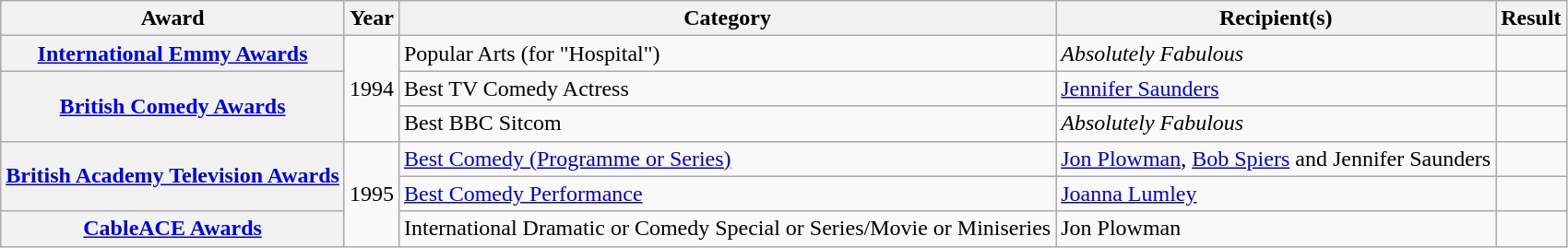<table class="wikitable sortable plainrowheaders">
<tr>
<th scope="col">Award</th>
<th scope="col">Year</th>
<th scope="col">Category</th>
<th scope="col">Recipient(s)</th>
<th scope="col">Result</th>
</tr>
<tr>
<th scope="row"><a href='#'>International Emmy Awards</a></th>
<td rowspan="3">1994</td>
<td>Popular Arts (for "Hospital")</td>
<td><em>Absolutely Fabulous</em></td>
<td></td>
</tr>
<tr>
<th scope="row" rowspan="2"><a href='#'>British Comedy Awards</a></th>
<td>Best TV Comedy Actress</td>
<td><a href='#'>Jennifer Saunders</a></td>
<td></td>
</tr>
<tr>
<td>Best BBC Sitcom</td>
<td><em>Absolutely Fabulous</em></td>
<td></td>
</tr>
<tr>
<th scope="row" rowspan="2"><a href='#'>British Academy Television Awards</a></th>
<td rowspan="3">1995</td>
<td><a href='#'>Best Comedy (Programme or Series)</a></td>
<td><a href='#'>Jon Plowman</a>, <a href='#'>Bob Spiers</a> and Jennifer Saunders</td>
<td></td>
</tr>
<tr>
<td><a href='#'>Best Comedy Performance</a></td>
<td><a href='#'>Joanna Lumley</a></td>
<td></td>
</tr>
<tr>
<th scope="row"><a href='#'>CableACE Awards</a></th>
<td>International Dramatic or Comedy Special or Series/Movie or Miniseries</td>
<td>Jon Plowman</td>
<td></td>
</tr>
</table>
